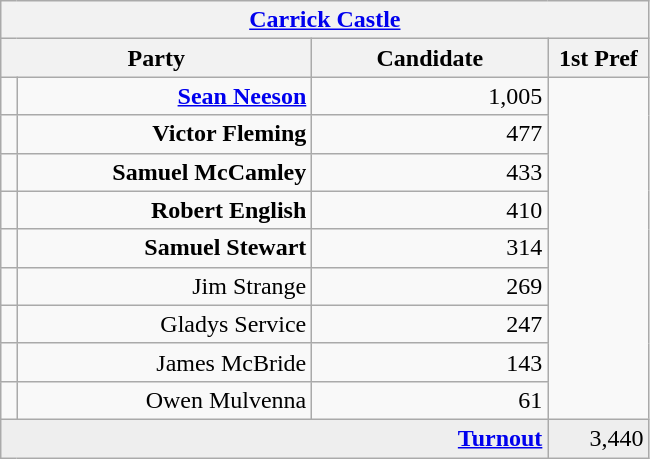<table class="wikitable">
<tr>
<th colspan="4" align="center"><a href='#'>Carrick Castle</a></th>
</tr>
<tr>
<th colspan="2" align="center" width=200>Party</th>
<th width=150>Candidate</th>
<th width=60>1st Pref</th>
</tr>
<tr>
<td></td>
<td align="right"><strong><a href='#'>Sean Neeson</a></strong></td>
<td align="right">1,005</td>
</tr>
<tr>
<td></td>
<td align="right"><strong>Victor Fleming</strong></td>
<td align="right">477</td>
</tr>
<tr>
<td></td>
<td align="right"><strong>Samuel McCamley</strong></td>
<td align="right">433</td>
</tr>
<tr>
<td></td>
<td align="right"><strong>Robert English</strong></td>
<td align="right">410</td>
</tr>
<tr>
<td></td>
<td align="right"><strong>Samuel Stewart</strong></td>
<td align="right">314</td>
</tr>
<tr>
<td></td>
<td align="right">Jim Strange</td>
<td align="right">269</td>
</tr>
<tr>
<td></td>
<td align="right">Gladys Service</td>
<td align="right">247</td>
</tr>
<tr>
<td></td>
<td align="right">James McBride</td>
<td align="right">143</td>
</tr>
<tr>
<td></td>
<td align="right">Owen Mulvenna</td>
<td align="right">61</td>
</tr>
<tr bgcolor="EEEEEE">
<td colspan=3 align="right"><strong><a href='#'>Turnout</a></strong></td>
<td align="right">3,440</td>
</tr>
</table>
